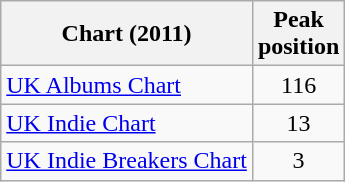<table class=wikitable>
<tr>
<th>Chart (2011)</th>
<th>Peak<br>position</th>
</tr>
<tr>
<td><a href='#'>UK Albums Chart</a></td>
<td align="center">116</td>
</tr>
<tr>
<td><a href='#'>UK Indie Chart</a></td>
<td align="center">13</td>
</tr>
<tr>
<td><a href='#'>UK Indie Breakers Chart</a></td>
<td align="center">3</td>
</tr>
</table>
